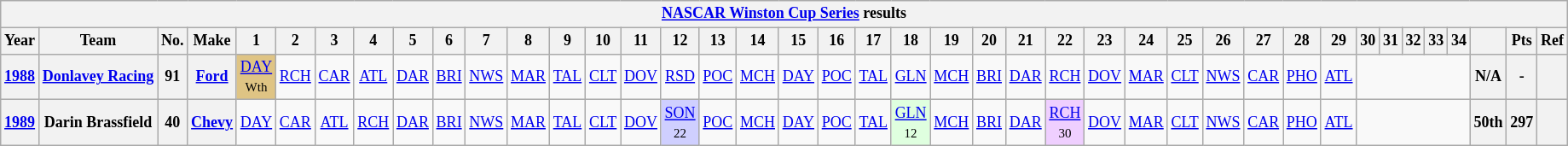<table class="wikitable" style="text-align:center; font-size:75%">
<tr>
<th colspan=45><a href='#'>NASCAR Winston Cup Series</a> results</th>
</tr>
<tr>
<th>Year</th>
<th>Team</th>
<th>No.</th>
<th>Make</th>
<th>1</th>
<th>2</th>
<th>3</th>
<th>4</th>
<th>5</th>
<th>6</th>
<th>7</th>
<th>8</th>
<th>9</th>
<th>10</th>
<th>11</th>
<th>12</th>
<th>13</th>
<th>14</th>
<th>15</th>
<th>16</th>
<th>17</th>
<th>18</th>
<th>19</th>
<th>20</th>
<th>21</th>
<th>22</th>
<th>23</th>
<th>24</th>
<th>25</th>
<th>26</th>
<th>27</th>
<th>28</th>
<th>29</th>
<th>30</th>
<th>31</th>
<th>32</th>
<th>33</th>
<th>34</th>
<th></th>
<th>Pts</th>
<th>Ref</th>
</tr>
<tr>
<th><a href='#'>1988</a></th>
<th><a href='#'>Donlavey Racing</a></th>
<th>91</th>
<th><a href='#'>Ford</a></th>
<td style="background:#DFC484;"><a href='#'>DAY</a><br><small>Wth</small></td>
<td><a href='#'>RCH</a></td>
<td><a href='#'>CAR</a></td>
<td><a href='#'>ATL</a></td>
<td><a href='#'>DAR</a></td>
<td><a href='#'>BRI</a></td>
<td><a href='#'>NWS</a></td>
<td><a href='#'>MAR</a></td>
<td><a href='#'>TAL</a></td>
<td><a href='#'>CLT</a></td>
<td><a href='#'>DOV</a></td>
<td><a href='#'>RSD</a></td>
<td><a href='#'>POC</a></td>
<td><a href='#'>MCH</a></td>
<td><a href='#'>DAY</a></td>
<td><a href='#'>POC</a></td>
<td><a href='#'>TAL</a></td>
<td><a href='#'>GLN</a></td>
<td><a href='#'>MCH</a></td>
<td><a href='#'>BRI</a></td>
<td><a href='#'>DAR</a></td>
<td><a href='#'>RCH</a></td>
<td><a href='#'>DOV</a></td>
<td><a href='#'>MAR</a></td>
<td><a href='#'>CLT</a></td>
<td><a href='#'>NWS</a></td>
<td><a href='#'>CAR</a></td>
<td><a href='#'>PHO</a></td>
<td><a href='#'>ATL</a></td>
<td colspan=5></td>
<th>N/A</th>
<th>-</th>
<th></th>
</tr>
<tr>
<th><a href='#'>1989</a></th>
<th rowspan=2>Darin Brassfield</th>
<th rowspan=2>40</th>
<th rowspan=2><a href='#'>Chevy</a></th>
<td><a href='#'>DAY</a></td>
<td><a href='#'>CAR</a></td>
<td><a href='#'>ATL</a></td>
<td><a href='#'>RCH</a></td>
<td><a href='#'>DAR</a></td>
<td><a href='#'>BRI</a></td>
<td><a href='#'>NWS</a></td>
<td><a href='#'>MAR</a></td>
<td><a href='#'>TAL</a></td>
<td><a href='#'>CLT</a></td>
<td><a href='#'>DOV</a></td>
<td style="background:#CFCFFF;"><a href='#'>SON</a><br><small>22</small></td>
<td><a href='#'>POC</a></td>
<td><a href='#'>MCH</a></td>
<td><a href='#'>DAY</a></td>
<td><a href='#'>POC</a></td>
<td><a href='#'>TAL</a></td>
<td style="background:#DFFFDF;"><a href='#'>GLN</a><br><small>12</small></td>
<td><a href='#'>MCH</a></td>
<td><a href='#'>BRI</a></td>
<td><a href='#'>DAR</a></td>
<td style="background:#EFCFFF;"><a href='#'>RCH</a><br><small>30</small></td>
<td><a href='#'>DOV</a></td>
<td><a href='#'>MAR</a></td>
<td><a href='#'>CLT</a></td>
<td><a href='#'>NWS</a></td>
<td><a href='#'>CAR</a></td>
<td><a href='#'>PHO</a></td>
<td><a href='#'>ATL</a></td>
<td colspan=5></td>
<th>50th</th>
<th>297</th>
<th></th>
</tr>
</table>
